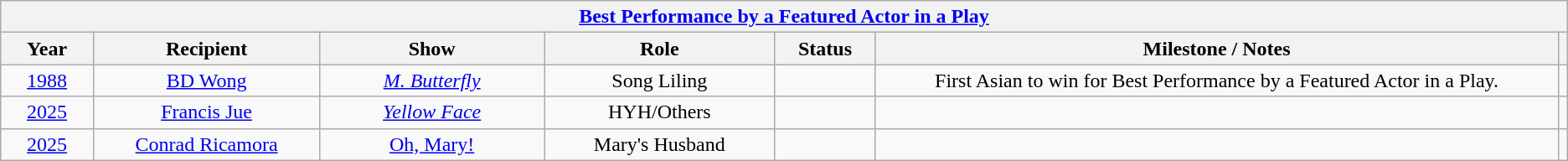<table class="wikitable sortable" style="text-align: center">
<tr>
<th colspan="7" style="text-align:center;"><strong><a href='#'>Best Performance by a Featured Actor in a Play</a></strong></th>
</tr>
<tr style="background:#ebft5ff;">
<th style="width:075px;">Year</th>
<th style="width:200px;">Recipient</th>
<th style="width:200px;">Show</th>
<th style="width:200px;">Role</th>
<th style="width:080px;">Status</th>
<th style="width:650px;">Milestone / Notes</th>
<th></th>
</tr>
<tr>
<td><a href='#'>1988</a></td>
<td><a href='#'>BD Wong</a></td>
<td><em><a href='#'>M. Butterfly</a></em></td>
<td>Song Liling</td>
<td></td>
<td>First Asian to win for Best Performance by a Featured Actor in a Play.</td>
<td></td>
</tr>
<tr>
<td><a href='#'>2025</a></td>
<td><a href='#'>Francis Jue</a></td>
<td><a href='#'><em>Yellow Face</em></a></td>
<td>HYH/Others</td>
<td></td>
<td></td>
<td></td>
</tr>
<tr>
<td><a href='#'>2025</a></td>
<td><a href='#'>Conrad Ricamora</a></td>
<td><a href='#'>Oh, Mary!</a></td>
<td>Mary's Husband</td>
<td></td>
<td></td>
<td></td>
</tr>
</table>
